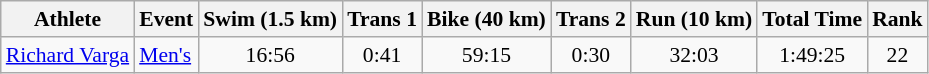<table class="wikitable" style="font-size:90%">
<tr>
<th>Athlete</th>
<th>Event</th>
<th>Swim (1.5 km)</th>
<th>Trans 1</th>
<th>Bike (40 km)</th>
<th>Trans 2</th>
<th>Run (10 km)</th>
<th>Total Time</th>
<th>Rank</th>
</tr>
<tr align=center>
<td align=left><a href='#'>Richard Varga</a></td>
<td align=left><a href='#'>Men's</a></td>
<td>16:56</td>
<td>0:41</td>
<td>59:15</td>
<td>0:30</td>
<td>32:03</td>
<td>1:49:25</td>
<td>22</td>
</tr>
</table>
